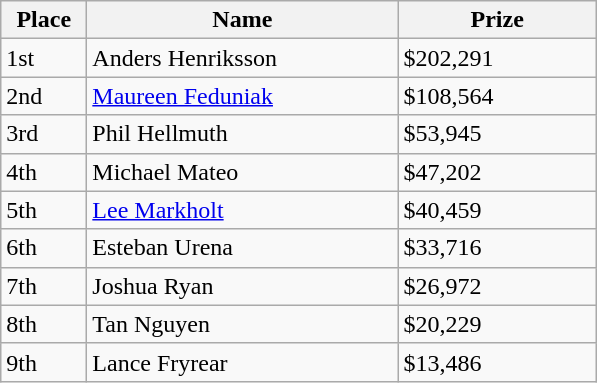<table class="wikitable">
<tr>
<th width="50">Place</th>
<th width="200">Name</th>
<th width="125">Prize</th>
</tr>
<tr>
<td>1st</td>
<td>Anders Henriksson</td>
<td>$202,291</td>
</tr>
<tr>
<td>2nd</td>
<td><a href='#'>Maureen Feduniak</a></td>
<td>$108,564</td>
</tr>
<tr>
<td>3rd</td>
<td>Phil Hellmuth</td>
<td>$53,945</td>
</tr>
<tr>
<td>4th</td>
<td>Michael Mateo</td>
<td>$47,202</td>
</tr>
<tr>
<td>5th</td>
<td><a href='#'>Lee Markholt</a></td>
<td>$40,459</td>
</tr>
<tr>
<td>6th</td>
<td>Esteban Urena</td>
<td>$33,716</td>
</tr>
<tr>
<td>7th</td>
<td>Joshua Ryan</td>
<td>$26,972</td>
</tr>
<tr>
<td>8th</td>
<td>Tan Nguyen</td>
<td>$20,229</td>
</tr>
<tr>
<td>9th</td>
<td>Lance Fryrear</td>
<td>$13,486</td>
</tr>
</table>
